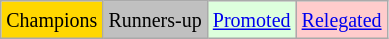<table class="wikitable">
<tr>
<td bgcolor=gold><small>Champions</small></td>
<td bgcolor=silver><small>Runners-up</small></td>
<td bgcolor="#DDFFDD"><small><a href='#'>Promoted</a></small></td>
<td bgcolor= "#FFCCCC"><small><a href='#'>Relegated</a></small></td>
</tr>
</table>
